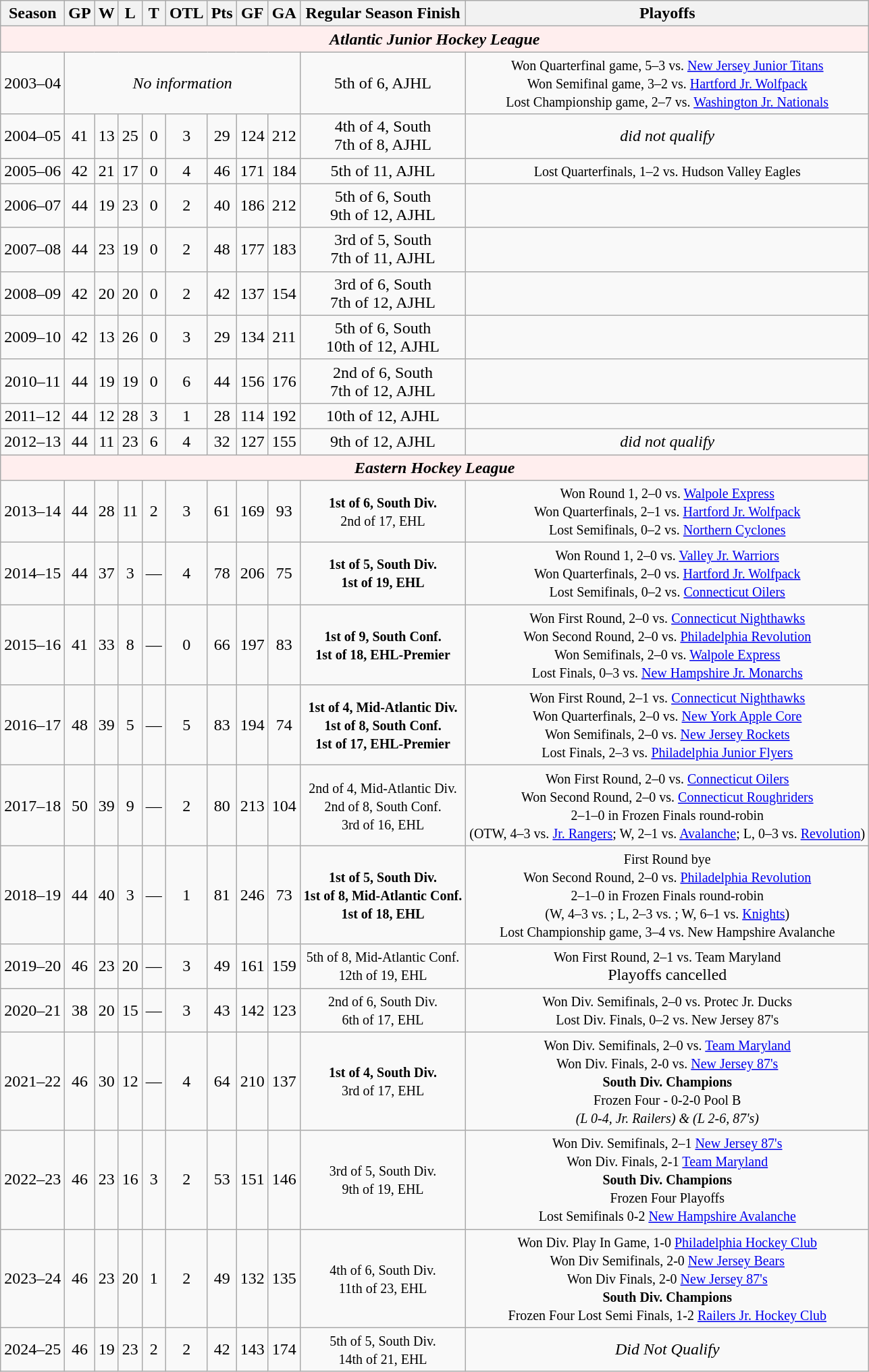<table class="wikitable" style="text-align:center">
<tr align="center">
<th>Season</th>
<th>GP</th>
<th>W</th>
<th>L</th>
<th>T</th>
<th>OTL</th>
<th>Pts</th>
<th>GF</th>
<th>GA</th>
<th>Regular Season Finish</th>
<th>Playoffs</th>
</tr>
<tr bgcolor="#ffeeee">
<td colspan="11"><strong><em>Atlantic Junior Hockey League</em></strong></td>
</tr>
<tr>
<td>2003–04</td>
<td colspan=8><em>No information</em></td>
<td>5th of 6, AJHL</td>
<td><small>Won Quarterfinal game, 5–3 vs. <a href='#'>New Jersey Junior Titans</a><br> Won Semifinal game, 3–2 vs. <a href='#'>Hartford Jr. Wolfpack</a><br>Lost Championship game, 2–7 vs. <a href='#'>Washington Jr. Nationals</a></small></td>
</tr>
<tr>
<td>2004–05</td>
<td>41</td>
<td>13</td>
<td>25</td>
<td>0</td>
<td>3</td>
<td>29</td>
<td>124</td>
<td>212</td>
<td>4th of 4, South<br>7th of 8, AJHL</td>
<td><em>did not qualify</em></td>
</tr>
<tr>
<td>2005–06</td>
<td>42</td>
<td>21</td>
<td>17</td>
<td>0</td>
<td>4</td>
<td>46</td>
<td>171</td>
<td>184</td>
<td>5th of 11, AJHL</td>
<td><small>Lost Quarterfinals, 1–2 vs. Hudson Valley Eagles</small></td>
</tr>
<tr>
<td>2006–07</td>
<td>44</td>
<td>19</td>
<td>23</td>
<td>0</td>
<td>2</td>
<td>40</td>
<td>186</td>
<td>212</td>
<td>5th of 6, South<br>9th of 12, AJHL</td>
<td></td>
</tr>
<tr>
<td>2007–08</td>
<td>44</td>
<td>23</td>
<td>19</td>
<td>0</td>
<td>2</td>
<td>48</td>
<td>177</td>
<td>183</td>
<td>3rd of 5, South<br>7th of 11, AJHL</td>
<td></td>
</tr>
<tr>
<td>2008–09</td>
<td>42</td>
<td>20</td>
<td>20</td>
<td>0</td>
<td>2</td>
<td>42</td>
<td>137</td>
<td>154</td>
<td>3rd of 6, South<br>7th of 12, AJHL</td>
<td></td>
</tr>
<tr>
<td>2009–10</td>
<td>42</td>
<td>13</td>
<td>26</td>
<td>0</td>
<td>3</td>
<td>29</td>
<td>134</td>
<td>211</td>
<td>5th of 6, South<br>10th of 12, AJHL</td>
<td></td>
</tr>
<tr>
<td>2010–11</td>
<td>44</td>
<td>19</td>
<td>19</td>
<td>0</td>
<td>6</td>
<td>44</td>
<td>156</td>
<td>176</td>
<td>2nd of 6, South<br>7th of 12, AJHL</td>
<td></td>
</tr>
<tr>
<td>2011–12</td>
<td>44</td>
<td>12</td>
<td>28</td>
<td>3</td>
<td>1</td>
<td>28</td>
<td>114</td>
<td>192</td>
<td>10th of 12, AJHL</td>
<td></td>
</tr>
<tr>
<td>2012–13</td>
<td>44</td>
<td>11</td>
<td>23</td>
<td>6</td>
<td>4</td>
<td>32</td>
<td>127</td>
<td>155</td>
<td>9th of 12, AJHL</td>
<td><em>did not qualify</em></td>
</tr>
<tr bgcolor="#ffeeee">
<td colspan="11"><strong><em>Eastern Hockey League</em></strong></td>
</tr>
<tr>
<td>2013–14</td>
<td>44</td>
<td>28</td>
<td>11</td>
<td>2</td>
<td>3</td>
<td>61</td>
<td>169</td>
<td>93</td>
<td><small><strong>1st of 6, South Div.</strong><br>2nd of 17, EHL</small></td>
<td><small>Won Round 1, 2–0 vs. <a href='#'>Walpole Express</a><br>Won Quarterfinals, 2–1 vs. <a href='#'>Hartford Jr. Wolfpack</a><br>Lost Semifinals, 0–2 vs. <a href='#'>Northern Cyclones</a></small></td>
</tr>
<tr>
<td>2014–15</td>
<td>44</td>
<td>37</td>
<td>3</td>
<td>—</td>
<td>4</td>
<td>78</td>
<td>206</td>
<td>75</td>
<td><small><strong>1st of 5, South Div.<br>1st of 19, EHL</strong></small></td>
<td><small>Won Round 1, 2–0 vs. <a href='#'>Valley Jr. Warriors</a><br>Won Quarterfinals, 2–0 vs. <a href='#'>Hartford Jr. Wolfpack</a><br>Lost Semifinals, 0–2 vs. <a href='#'>Connecticut Oilers</a></small></td>
</tr>
<tr>
<td>2015–16</td>
<td>41</td>
<td>33</td>
<td>8</td>
<td>—</td>
<td>0</td>
<td>66</td>
<td>197</td>
<td>83</td>
<td><small><strong>1st of 9, South Conf.<br>1st of 18, EHL-Premier</strong></small></td>
<td><small>Won First Round, 2–0 vs. <a href='#'>Connecticut Nighthawks</a><br>Won Second Round, 2–0 vs. <a href='#'>Philadelphia Revolution</a><br>Won Semifinals, 2–0 vs. <a href='#'>Walpole Express</a><br>Lost Finals, 0–3 vs. <a href='#'>New Hampshire Jr. Monarchs</a></small></td>
</tr>
<tr>
<td>2016–17</td>
<td>48</td>
<td>39</td>
<td>5</td>
<td>—</td>
<td>5</td>
<td>83</td>
<td>194</td>
<td>74</td>
<td><small><strong>1st of 4, Mid-Atlantic Div.</strong><br><strong>1st of 8, South Conf.</strong><br><strong>1st of 17, EHL-Premier</strong></small></td>
<td><small>Won First Round, 2–1 vs. <a href='#'>Connecticut Nighthawks</a><br>Won Quarterfinals, 2–0 vs. <a href='#'>New York Apple Core</a><br>Won Semifinals, 2–0 vs. <a href='#'>New Jersey Rockets</a><br>Lost Finals, 2–3 vs. <a href='#'>Philadelphia Junior Flyers</a></small></td>
</tr>
<tr>
<td>2017–18</td>
<td>50</td>
<td>39</td>
<td>9</td>
<td>—</td>
<td>2</td>
<td>80</td>
<td>213</td>
<td>104</td>
<td><small>2nd of 4, Mid-Atlantic Div.<br>2nd of 8, South Conf.<br>3rd of 16, EHL</small></td>
<td><small>Won First Round, 2–0 vs. <a href='#'>Connecticut Oilers</a><br>Won Second Round, 2–0 vs. <a href='#'>Connecticut Roughriders</a><br>2–1–0 in Frozen Finals round-robin<br>(OTW, 4–3 vs. <a href='#'>Jr. Rangers</a>; W, 2–1 vs. <a href='#'>Avalanche</a>; L, 0–3 vs. <a href='#'>Revolution</a>)</small></td>
</tr>
<tr>
<td>2018–19</td>
<td>44</td>
<td>40</td>
<td>3</td>
<td>—</td>
<td>1</td>
<td>81</td>
<td>246</td>
<td>73</td>
<td><small><strong>1st of 5, South Div.<br>1st of 8, Mid-Atlantic Conf.<br>1st of 18, EHL</strong></small></td>
<td><small>First Round bye<br>Won Second Round, 2–0 vs. <a href='#'>Philadelphia Revolution</a><br>2–1–0 in Frozen Finals round-robin<br>(W, 4–3 vs. ; L, 2–3 vs. ; W, 6–1 vs. <a href='#'>Knights</a>)<br>Lost Championship game, 3–4 vs. New Hampshire Avalanche</small></td>
</tr>
<tr>
<td>2019–20</td>
<td>46</td>
<td>23</td>
<td>20</td>
<td>—</td>
<td>3</td>
<td>49</td>
<td>161</td>
<td>159</td>
<td><small>5th of 8, Mid-Atlantic Conf.<br>12th of 19, EHL</small></td>
<td><small>Won First Round, 2–1 vs. Team Maryland</small><br>Playoffs cancelled</td>
</tr>
<tr>
<td>2020–21</td>
<td>38</td>
<td>20</td>
<td>15</td>
<td>—</td>
<td>3</td>
<td>43</td>
<td>142</td>
<td>123</td>
<td><small>2nd of 6, South Div.<br>6th of 17, EHL</small></td>
<td><small>Won Div. Semifinals, 2–0 vs. Protec Jr. Ducks<br>Lost Div. Finals, 0–2 vs. New Jersey 87's</small></td>
</tr>
<tr>
<td>2021–22</td>
<td>46</td>
<td>30</td>
<td>12</td>
<td>—</td>
<td>4</td>
<td>64</td>
<td>210</td>
<td>137</td>
<td><small><strong>1st of 4, South Div.</strong><br>3rd of 17, EHL</small></td>
<td><small>Won Div. Semifinals, 2–0 vs. <a href='#'>Team Maryland</a><br>Won Div. Finals, 2-0 vs. <a href='#'>New Jersey 87's</a><br><strong>South Div. Champions</strong><br>Frozen Four - 0-2-0 Pool B<br><em>(L 0-4, Jr. Railers) & (L 2-6, 87's)</em></small></td>
</tr>
<tr>
<td>2022–23</td>
<td>46</td>
<td>23</td>
<td>16</td>
<td>3</td>
<td>2</td>
<td>53</td>
<td>151</td>
<td>146</td>
<td><small>3rd of 5, South Div.<br>9th of 19, EHL</small></td>
<td><small>Won Div. Semifinals, 2–1 <a href='#'>New Jersey 87's</a><br>Won Div. Finals, 2-1 <a href='#'>Team Maryland</a><br><strong>South Div. Champions</strong><br>Frozen Four Playoffs<br>Lost Semifinals 0-2 <a href='#'>New Hampshire Avalanche</a></small></td>
</tr>
<tr>
<td>2023–24</td>
<td>46</td>
<td>23</td>
<td>20</td>
<td>1</td>
<td>2</td>
<td>49</td>
<td>132</td>
<td>135</td>
<td><small>4th of 6, South Div.<br>11th of 23, EHL</small></td>
<td><small>Won Div. Play In Game, 1-0 <a href='#'>Philadelphia Hockey Club</a><br>Won Div Semifinals, 2-0 <a href='#'>New Jersey Bears</a><br>Won Div Finals, 2-0 <a href='#'>New Jersey 87's</a><br><strong>South Div. Champions</strong><br>Frozen Four Lost Semi Finals, 1-2 <a href='#'>Railers Jr. Hockey Club</a></small></td>
</tr>
<tr>
<td>2024–25</td>
<td>46</td>
<td>19</td>
<td>23</td>
<td>2</td>
<td>2</td>
<td>42</td>
<td>143</td>
<td>174</td>
<td><small>5th of 5, South Div.<br>14th of 21, EHL</small></td>
<td><em>Did Not Qualify</em></td>
</tr>
</table>
